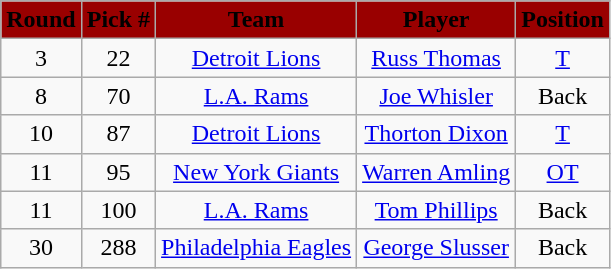<table class="wikitable" style="text-align:center">
<tr style="background:#900;">
<td><strong><span>Round</span></strong></td>
<td><strong><span>Pick #</span></strong></td>
<td><strong><span>Team</span></strong></td>
<td><strong><span>Player</span></strong></td>
<td><strong><span>Position</span></strong></td>
</tr>
<tr>
<td>3</td>
<td align=center>22</td>
<td><a href='#'>Detroit Lions</a></td>
<td><a href='#'>Russ Thomas</a></td>
<td><a href='#'>T</a></td>
</tr>
<tr>
<td>8</td>
<td align=center>70</td>
<td><a href='#'>L.A. Rams</a></td>
<td><a href='#'>Joe Whisler</a></td>
<td>Back</td>
</tr>
<tr>
<td>10</td>
<td align=center>87</td>
<td><a href='#'>Detroit Lions</a></td>
<td><a href='#'>Thorton Dixon</a></td>
<td><a href='#'>T</a></td>
</tr>
<tr>
<td>11</td>
<td align=center>95</td>
<td><a href='#'>New York Giants</a></td>
<td><a href='#'>Warren Amling</a></td>
<td><a href='#'>OT</a></td>
</tr>
<tr>
<td>11</td>
<td align=center>100</td>
<td><a href='#'>L.A. Rams</a></td>
<td><a href='#'>Tom Phillips</a></td>
<td>Back</td>
</tr>
<tr>
<td>30</td>
<td align=center>288</td>
<td><a href='#'>Philadelphia Eagles</a></td>
<td><a href='#'>George Slusser</a></td>
<td>Back</td>
</tr>
</table>
